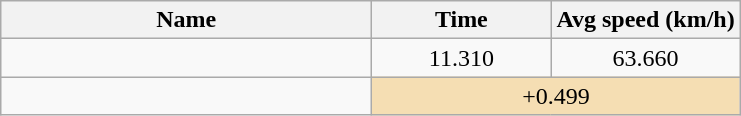<table class="wikitable" style="text-align:center;">
<tr>
<th style="width:15em">Name</th>
<th style="width:7em">Time</th>
<th>Avg speed (km/h)</th>
</tr>
<tr>
<td align=left></td>
<td>11.310</td>
<td>63.660</td>
</tr>
<tr>
<td align=left></td>
<td bgcolor=wheat colspan=2>+0.499</td>
</tr>
</table>
